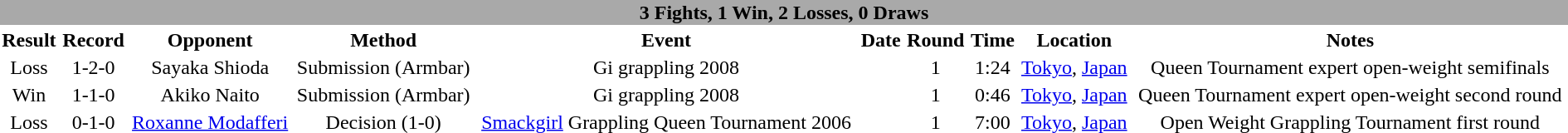<table class="toccolours" width=100% style="clear:both; margin:1.5em auto; text-align:center;">
<tr>
<th colspan=10 style="background:#A9A9A9"><span>3 Fights, 1 Win, 2 Losses, 0 Draws</span></th>
</tr>
<tr>
<th>Result</th>
<th>Record</th>
<th>Opponent</th>
<th>Method</th>
<th>Event</th>
<th>Date</th>
<th>Round</th>
<th>Time</th>
<th>Location</th>
<th>Notes</th>
</tr>
<tr>
<td>Loss</td>
<td align="center">1-2-0</td>
<td> Sayaka Shioda</td>
<td>Submission (Armbar)</td>
<td>Gi grappling 2008</td>
<td></td>
<td align="center">1</td>
<td align="center">1:24</td>
<td><a href='#'>Tokyo</a>, <a href='#'>Japan</a></td>
<td>Queen Tournament expert open-weight semifinals</td>
</tr>
<tr>
<td>Win</td>
<td align="center">1-1-0</td>
<td> Akiko Naito</td>
<td>Submission (Armbar)</td>
<td>Gi grappling 2008</td>
<td></td>
<td align="center">1</td>
<td align="center">0:46</td>
<td><a href='#'>Tokyo</a>, <a href='#'>Japan</a></td>
<td>Queen Tournament expert open-weight second round</td>
</tr>
<tr>
<td>Loss</td>
<td align="center">0-1-0</td>
<td> <a href='#'>Roxanne Modafferi</a></td>
<td>Decision (1-0)</td>
<td><a href='#'>Smackgirl</a> Grappling Queen Tournament 2006</td>
<td></td>
<td align="center">1</td>
<td align="center">7:00</td>
<td><a href='#'>Tokyo</a>, <a href='#'>Japan</a></td>
<td>Open Weight Grappling Tournament first round</td>
</tr>
<tr>
</tr>
</table>
